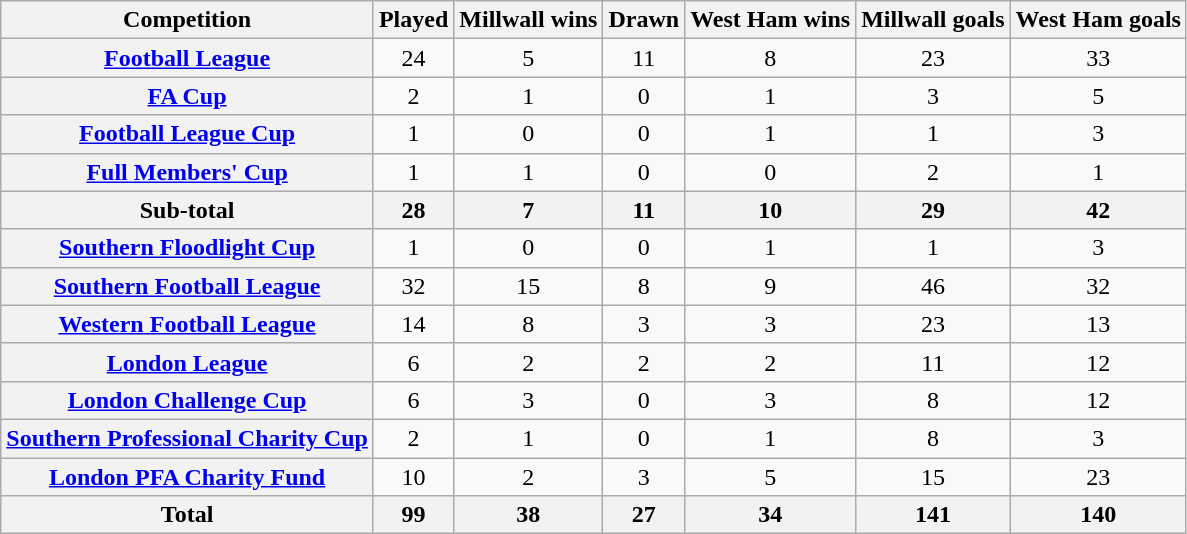<table class="sortable wikitable plainrowheaders" style="text-align:center;">
<tr>
<th scope="col" class="unsortable">Competition</th>
<th scope="col">Played</th>
<th scope="col">Millwall wins</th>
<th scope="col">Drawn</th>
<th scope="col">West Ham wins</th>
<th scope="col">Millwall goals</th>
<th scope="col">West Ham goals</th>
</tr>
<tr>
<th scope="row"><a href='#'>Football League</a></th>
<td>24</td>
<td>5</td>
<td>11</td>
<td>8</td>
<td>23</td>
<td>33</td>
</tr>
<tr>
<th scope="row"><a href='#'>FA Cup</a></th>
<td>2</td>
<td>1</td>
<td>0</td>
<td>1</td>
<td>3</td>
<td>5</td>
</tr>
<tr>
<th scope="row"><a href='#'>Football League Cup</a></th>
<td>1</td>
<td>0</td>
<td>0</td>
<td>1</td>
<td>1</td>
<td>3</td>
</tr>
<tr>
<th scope="row"><a href='#'>Full Members' Cup</a></th>
<td>1</td>
<td>1</td>
<td>0</td>
<td>0</td>
<td>2</td>
<td>1</td>
</tr>
<tr class="sortbottom">
<th>Sub-total</th>
<th>28</th>
<th>7</th>
<th>11</th>
<th>10</th>
<th>29</th>
<th>42</th>
</tr>
<tr>
<th scope="row"><a href='#'>Southern Floodlight Cup</a></th>
<td>1</td>
<td>0</td>
<td>0</td>
<td>1</td>
<td>1</td>
<td>3</td>
</tr>
<tr>
<th scope="row"><a href='#'>Southern Football League</a></th>
<td>32</td>
<td>15</td>
<td>8</td>
<td>9</td>
<td>46</td>
<td>32</td>
</tr>
<tr>
<th scope="row"><a href='#'>Western Football League</a></th>
<td>14</td>
<td>8</td>
<td>3</td>
<td>3</td>
<td>23</td>
<td>13</td>
</tr>
<tr>
<th scope="row"><a href='#'>London League</a></th>
<td>6</td>
<td>2</td>
<td>2</td>
<td>2</td>
<td>11</td>
<td>12</td>
</tr>
<tr>
<th scope="row"><a href='#'>London Challenge Cup</a></th>
<td>6</td>
<td>3</td>
<td>0</td>
<td>3</td>
<td>8</td>
<td>12</td>
</tr>
<tr>
<th scope="row"><a href='#'>Southern Professional Charity Cup</a></th>
<td>2</td>
<td>1</td>
<td>0</td>
<td>1</td>
<td>8</td>
<td>3</td>
</tr>
<tr>
<th scope="row"><a href='#'>London PFA Charity Fund</a></th>
<td>10</td>
<td>2</td>
<td>3</td>
<td>5</td>
<td>15</td>
<td>23</td>
</tr>
<tr class="sortbottom">
<th>Total</th>
<th>99</th>
<th>38</th>
<th>27</th>
<th>34</th>
<th>141</th>
<th>140</th>
</tr>
</table>
